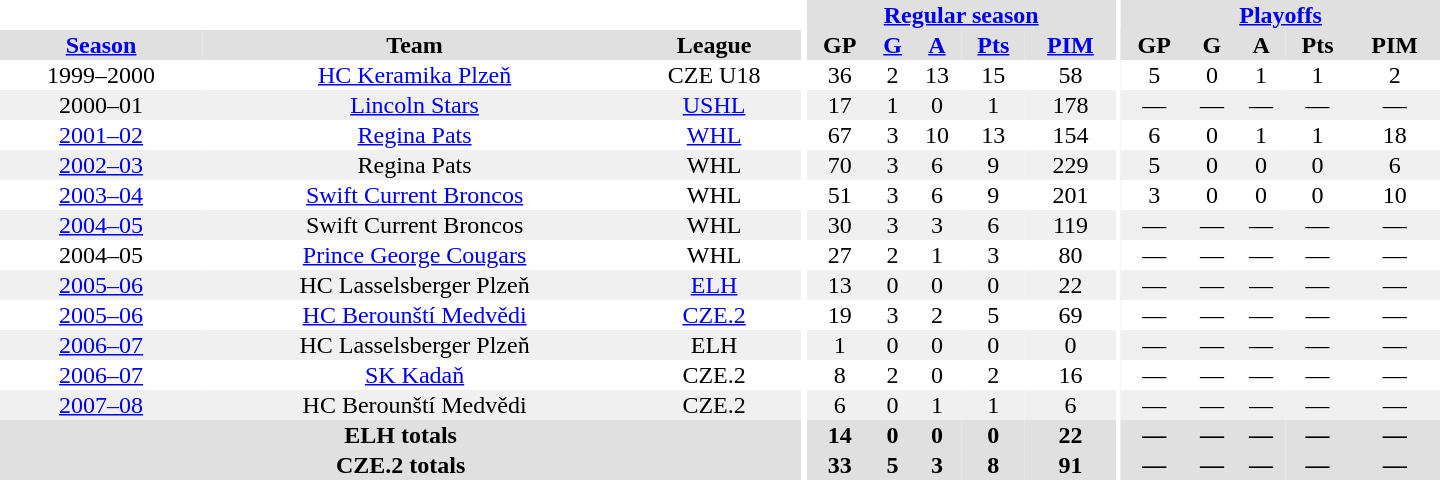<table border="0" cellpadding="1" cellspacing="0" style="text-align:center; width:60em">
<tr bgcolor="#e0e0e0">
<th colspan="3" bgcolor="#ffffff"></th>
<th rowspan="99" bgcolor="#ffffff"></th>
<th colspan="5"><a href='#'>Regular season</a></th>
<th rowspan="99" bgcolor="#ffffff"></th>
<th colspan="5"><a href='#'>Playoffs</a></th>
</tr>
<tr bgcolor="#e0e0e0">
<th><a href='#'>Season</a></th>
<th>Team</th>
<th>League</th>
<th>GP</th>
<th><a href='#'>G</a></th>
<th><a href='#'>A</a></th>
<th><a href='#'>Pts</a></th>
<th><a href='#'>PIM</a></th>
<th>GP</th>
<th>G</th>
<th>A</th>
<th>Pts</th>
<th>PIM</th>
</tr>
<tr>
<td>1999–2000</td>
<td><a href='#'>HC Keramika Plzeň</a></td>
<td>CZE U18</td>
<td>36</td>
<td>2</td>
<td>13</td>
<td>15</td>
<td>58</td>
<td>5</td>
<td>0</td>
<td>1</td>
<td>1</td>
<td>2</td>
</tr>
<tr bgcolor="#f0f0f0">
<td>2000–01</td>
<td><a href='#'>Lincoln Stars</a></td>
<td><a href='#'>USHL</a></td>
<td>17</td>
<td>1</td>
<td>0</td>
<td>1</td>
<td>178</td>
<td>—</td>
<td>—</td>
<td>—</td>
<td>—</td>
<td>—</td>
</tr>
<tr>
<td><a href='#'>2001–02</a></td>
<td><a href='#'>Regina Pats</a></td>
<td><a href='#'>WHL</a></td>
<td>67</td>
<td>3</td>
<td>10</td>
<td>13</td>
<td>154</td>
<td>6</td>
<td>0</td>
<td>1</td>
<td>1</td>
<td>18</td>
</tr>
<tr bgcolor="#f0f0f0">
<td><a href='#'>2002–03</a></td>
<td>Regina Pats</td>
<td>WHL</td>
<td>70</td>
<td>3</td>
<td>6</td>
<td>9</td>
<td>229</td>
<td>5</td>
<td>0</td>
<td>0</td>
<td>0</td>
<td>6</td>
</tr>
<tr>
<td><a href='#'>2003–04</a></td>
<td><a href='#'>Swift Current Broncos</a></td>
<td>WHL</td>
<td>51</td>
<td>3</td>
<td>6</td>
<td>9</td>
<td>201</td>
<td>3</td>
<td>0</td>
<td>0</td>
<td>0</td>
<td>10</td>
</tr>
<tr bgcolor="#f0f0f0">
<td><a href='#'>2004–05</a></td>
<td>Swift Current Broncos</td>
<td>WHL</td>
<td>30</td>
<td>3</td>
<td>3</td>
<td>6</td>
<td>119</td>
<td>—</td>
<td>—</td>
<td>—</td>
<td>—</td>
<td>—</td>
</tr>
<tr>
<td>2004–05</td>
<td><a href='#'>Prince George Cougars</a></td>
<td>WHL</td>
<td>27</td>
<td>2</td>
<td>1</td>
<td>3</td>
<td>80</td>
<td>—</td>
<td>—</td>
<td>—</td>
<td>—</td>
<td>—</td>
</tr>
<tr bgcolor="#f0f0f0">
<td><a href='#'>2005–06</a></td>
<td>HC Lasselsberger Plzeň</td>
<td><a href='#'>ELH</a></td>
<td>13</td>
<td>0</td>
<td>0</td>
<td>0</td>
<td>22</td>
<td>—</td>
<td>—</td>
<td>—</td>
<td>—</td>
<td>—</td>
</tr>
<tr>
<td><a href='#'>2005–06</a></td>
<td><a href='#'>HC Berounští Medvědi</a></td>
<td><a href='#'>CZE.2</a></td>
<td>19</td>
<td>3</td>
<td>2</td>
<td>5</td>
<td>69</td>
<td>—</td>
<td>—</td>
<td>—</td>
<td>—</td>
<td>—</td>
</tr>
<tr bgcolor="#f0f0f0">
<td><a href='#'>2006–07</a></td>
<td>HC Lasselsberger Plzeň</td>
<td>ELH</td>
<td>1</td>
<td>0</td>
<td>0</td>
<td>0</td>
<td>0</td>
<td>—</td>
<td>—</td>
<td>—</td>
<td>—</td>
<td>—</td>
</tr>
<tr>
<td><a href='#'>2006–07</a></td>
<td><a href='#'>SK Kadaň</a></td>
<td>CZE.2</td>
<td>8</td>
<td>2</td>
<td>0</td>
<td>2</td>
<td>16</td>
<td>—</td>
<td>—</td>
<td>—</td>
<td>—</td>
<td>—</td>
</tr>
<tr bgcolor="#f0f0f0">
<td><a href='#'>2007–08</a></td>
<td>HC Berounští Medvědi</td>
<td>CZE.2</td>
<td>6</td>
<td>0</td>
<td>1</td>
<td>1</td>
<td>6</td>
<td>—</td>
<td>—</td>
<td>—</td>
<td>—</td>
<td>—</td>
</tr>
<tr bgcolor="#e0e0e0">
<th colspan="3">ELH totals</th>
<th>14</th>
<th>0</th>
<th>0</th>
<th>0</th>
<th>22</th>
<th>—</th>
<th>—</th>
<th>—</th>
<th>—</th>
<th>—</th>
</tr>
<tr bgcolor="#e0e0e0">
<th colspan="3">CZE.2 totals</th>
<th>33</th>
<th>5</th>
<th>3</th>
<th>8</th>
<th>91</th>
<th>—</th>
<th>—</th>
<th>—</th>
<th>—</th>
<th>—</th>
</tr>
</table>
